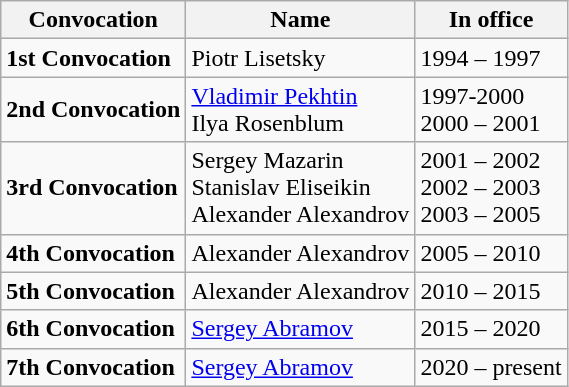<table class="wikitable">
<tr>
<th>Convocation</th>
<th>Name</th>
<th>In office</th>
</tr>
<tr>
<td><strong>1st Convocation</strong></td>
<td>Piotr Lisetsky</td>
<td>1994 – 1997</td>
</tr>
<tr>
<td><strong>2nd Convocation</strong></td>
<td><a href='#'>Vladimir Pekhtin</a><br>Ilya Rosenblum</td>
<td>1997-2000<br>2000 – 2001</td>
</tr>
<tr>
<td><strong>3rd Convocation</strong></td>
<td>Sergey Mazarin<br>Stanislav Eliseikin<br>Alexander Alexandrov</td>
<td>2001 – 2002<br>2002 – 2003<br>2003 – 2005</td>
</tr>
<tr>
<td><strong>4th Convocation</strong></td>
<td>Alexander Alexandrov</td>
<td>2005 – 2010</td>
</tr>
<tr>
<td><strong>5th Convocation</strong></td>
<td>Alexander Alexandrov</td>
<td>2010 – 2015</td>
</tr>
<tr>
<td><strong>6th Convocation</strong></td>
<td><a href='#'>Sergey Abramov</a></td>
<td>2015 – 2020</td>
</tr>
<tr>
<td><strong>7th Convocation</strong></td>
<td><a href='#'>Sergey Abramov</a></td>
<td>2020 – present</td>
</tr>
</table>
